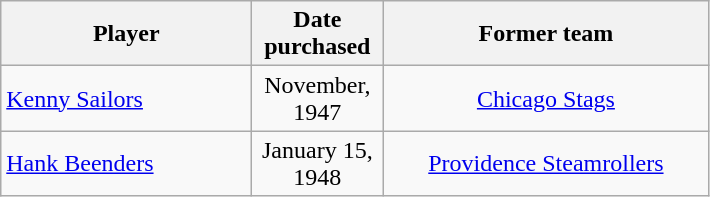<table class="wikitable" style="text-align:center">
<tr>
<th style="width:160px">Player</th>
<th style="width:80px">Date purchased</th>
<th style="width:210px">Former team</th>
</tr>
<tr>
<td align=left><a href='#'>Kenny Sailors</a></td>
<td>November, 1947</td>
<td><a href='#'>Chicago Stags</a></td>
</tr>
<tr>
<td align=left><a href='#'>Hank Beenders</a></td>
<td>January 15, 1948</td>
<td><a href='#'>Providence Steamrollers</a></td>
</tr>
</table>
